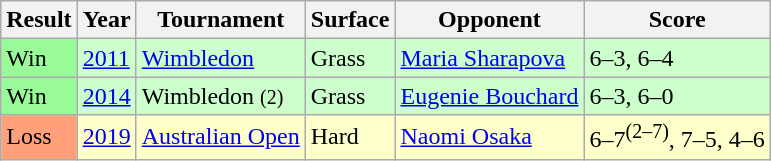<table class="sortable wikitable">
<tr>
<th>Result</th>
<th>Year</th>
<th>Tournament</th>
<th>Surface</th>
<th>Opponent</th>
<th class="unsortable">Score</th>
</tr>
<tr style="background:#cfc;">
<td bgcolor=98FB98>Win</td>
<td><a href='#'>2011</a></td>
<td><a href='#'>Wimbledon</a></td>
<td>Grass</td>
<td> <a href='#'>Maria Sharapova</a></td>
<td>6–3, 6–4</td>
</tr>
<tr style="background:#cfc;">
<td bgcolor=98FB98>Win</td>
<td><a href='#'>2014</a></td>
<td>Wimbledon <small>(2)</small></td>
<td>Grass</td>
<td> <a href='#'>Eugenie Bouchard</a></td>
<td>6–3, 6–0</td>
</tr>
<tr style="background:#ffc;">
<td bgcolor=FFA07A>Loss</td>
<td><a href='#'>2019</a></td>
<td><a href='#'>Australian Open</a></td>
<td>Hard</td>
<td> <a href='#'>Naomi Osaka</a></td>
<td>6–7<sup>(2–7)</sup>, 7–5, 4–6</td>
</tr>
</table>
